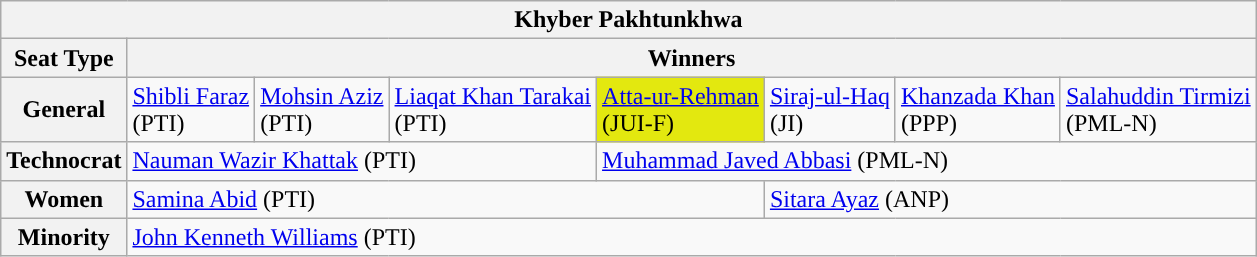<table class="wikitable">
<tr>
<th colspan="8">Khyber Pakhtunkhwa</th>
</tr>
<tr>
<th>Seat Type</th>
<th colspan="7">Winners</th>
</tr>
<tr>
<th>General</th>
<td style="background:"><a href='#'>Shibli Faraz</a><br>(PTI)</td>
<td style="background:"><a href='#'>Mohsin Aziz</a><br>(PTI)</td>
<td style="background:"><a href='#'>Liaqat Khan Tarakai</a><br>(PTI)</td>
<td style="background:#E3E80F"><a href='#'>Atta-ur-Rehman</a><br>(JUI-F)</td>
<td style="background:"><a href='#'>Siraj-ul-Haq</a><br>(JI)</td>
<td style="background:"><a href='#'>Khanzada Khan</a><br>(PPP)</td>
<td style="background:"><a href='#'>Salahuddin Tirmizi</a><br>(PML-N)</td>
</tr>
<tr>
<th>Technocrat</th>
<td colspan="3" style="background:"><a href='#'>Nauman Wazir Khattak</a> (PTI)</td>
<td colspan="4" style="background:"><a href='#'>Muhammad Javed Abbasi</a> (PML-N)</td>
</tr>
<tr>
<th>Women</th>
<td colspan="4" style="background:"><a href='#'>Samina Abid</a> (PTI)</td>
<td colspan="3" style="background:"><a href='#'>Sitara Ayaz</a> (ANP)</td>
</tr>
<tr>
<th>Minority</th>
<td colspan="7" style="background:"><a href='#'>John Kenneth Williams</a> (PTI)</td>
</tr>
</table>
